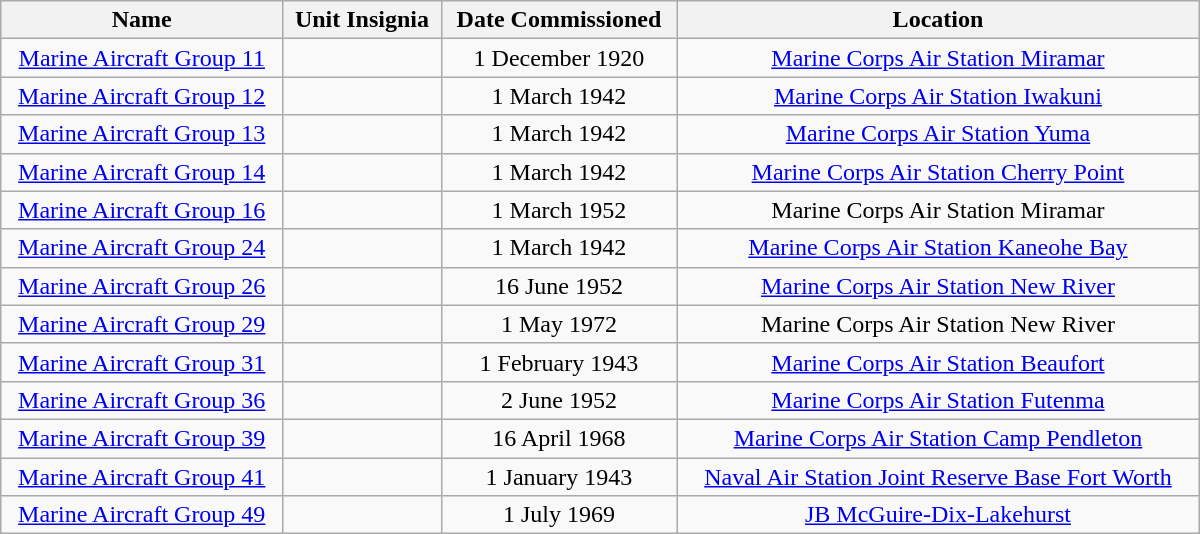<table class="wikitable" width="800" style="text-align:center;">
<tr>
<th>Name</th>
<th>Unit Insignia</th>
<th>Date Commissioned</th>
<th>Location</th>
</tr>
<tr>
<td><a href='#'>Marine Aircraft Group 11</a></td>
<td></td>
<td>1 December 1920</td>
<td><a href='#'>Marine Corps Air Station Miramar</a></td>
</tr>
<tr>
<td><a href='#'>Marine Aircraft Group 12</a></td>
<td></td>
<td>1 March 1942</td>
<td><a href='#'>Marine Corps Air Station Iwakuni</a></td>
</tr>
<tr>
<td><a href='#'>Marine Aircraft Group 13</a></td>
<td></td>
<td>1 March 1942</td>
<td><a href='#'>Marine Corps Air Station Yuma</a></td>
</tr>
<tr>
<td><a href='#'>Marine Aircraft Group 14</a></td>
<td></td>
<td>1 March 1942</td>
<td><a href='#'>Marine Corps Air Station Cherry Point</a></td>
</tr>
<tr>
<td><a href='#'>Marine Aircraft Group 16</a></td>
<td></td>
<td>1 March 1952</td>
<td>Marine Corps Air Station Miramar</td>
</tr>
<tr>
<td><a href='#'>Marine Aircraft Group 24</a></td>
<td></td>
<td>1 March 1942</td>
<td><a href='#'>Marine Corps Air Station Kaneohe Bay</a></td>
</tr>
<tr>
<td><a href='#'>Marine Aircraft Group 26</a></td>
<td></td>
<td>16 June 1952</td>
<td><a href='#'>Marine Corps Air Station New River</a></td>
</tr>
<tr>
<td><a href='#'>Marine Aircraft Group 29</a></td>
<td></td>
<td>1 May 1972</td>
<td>Marine Corps Air Station New River</td>
</tr>
<tr>
<td><a href='#'>Marine Aircraft Group 31</a></td>
<td></td>
<td>1 February 1943</td>
<td><a href='#'>Marine Corps Air Station Beaufort</a></td>
</tr>
<tr>
<td><a href='#'>Marine Aircraft Group 36</a></td>
<td></td>
<td>2 June 1952</td>
<td><a href='#'>Marine Corps Air Station Futenma</a></td>
</tr>
<tr>
<td><a href='#'>Marine Aircraft Group 39</a></td>
<td></td>
<td>16 April 1968</td>
<td><a href='#'>Marine Corps Air Station Camp Pendleton</a></td>
</tr>
<tr>
<td><a href='#'>Marine Aircraft Group 41</a></td>
<td></td>
<td>1 January 1943</td>
<td><a href='#'>Naval Air Station Joint Reserve Base Fort Worth</a></td>
</tr>
<tr>
<td><a href='#'>Marine Aircraft Group 49</a></td>
<td></td>
<td>1 July 1969</td>
<td><a href='#'>JB McGuire-Dix-Lakehurst</a></td>
</tr>
</table>
